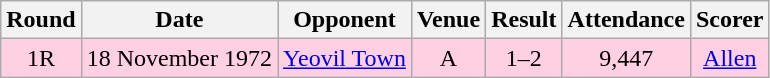<table style="text-align:center;" class="wikitable sortable">
<tr>
<th>Round</th>
<th>Date</th>
<th>Opponent</th>
<th>Venue</th>
<th>Result</th>
<th>Attendance</th>
<th>Scorer</th>
</tr>
<tr style="background:#ffd0e3;">
<td>1R</td>
<td>18 November 1972</td>
<td><a href='#'>Yeovil Town</a></td>
<td>A</td>
<td>1–2</td>
<td>9,447</td>
<td><a href='#'>Allen</a></td>
</tr>
</table>
